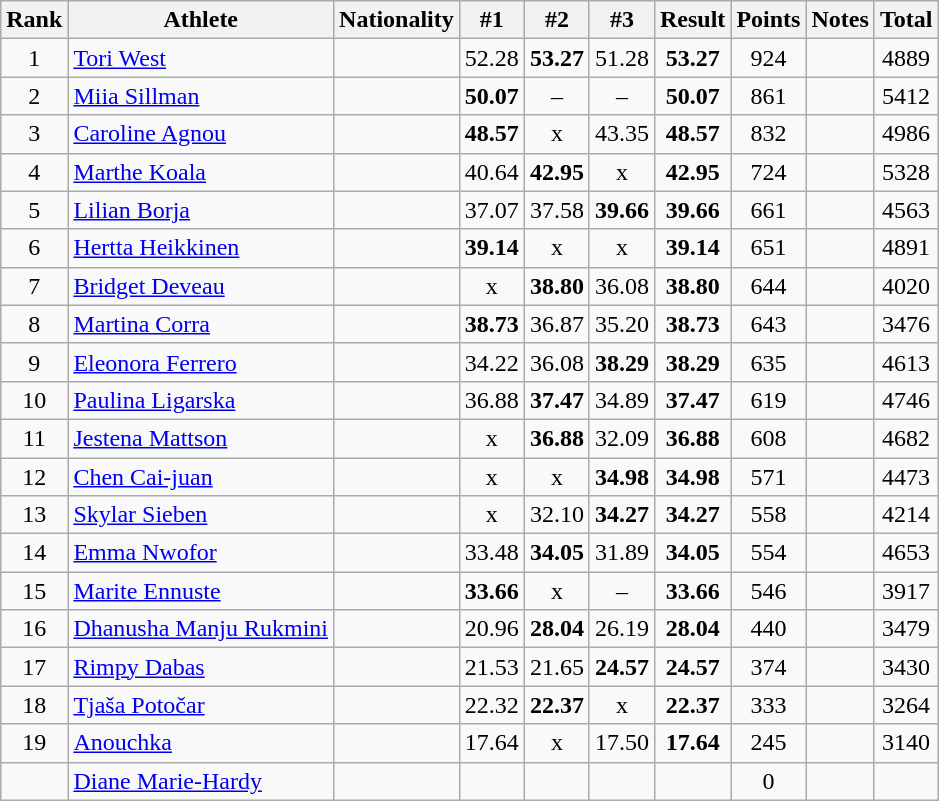<table class="wikitable sortable" style="text-align:center">
<tr>
<th>Rank</th>
<th>Athlete</th>
<th>Nationality</th>
<th>#1</th>
<th>#2</th>
<th>#3</th>
<th>Result</th>
<th>Points</th>
<th>Notes</th>
<th>Total</th>
</tr>
<tr>
<td>1</td>
<td align=left><a href='#'>Tori West</a></td>
<td align=left></td>
<td>52.28</td>
<td><strong>53.27</strong></td>
<td>51.28</td>
<td><strong>53.27</strong></td>
<td>924</td>
<td></td>
<td>4889</td>
</tr>
<tr>
<td>2</td>
<td align=left><a href='#'>Miia Sillman</a></td>
<td align=left></td>
<td><strong>50.07</strong></td>
<td>–</td>
<td>–</td>
<td><strong>50.07</strong></td>
<td>861</td>
<td></td>
<td>5412</td>
</tr>
<tr>
<td>3</td>
<td align=left><a href='#'>Caroline Agnou</a></td>
<td align=left></td>
<td><strong>48.57</strong></td>
<td>x</td>
<td>43.35</td>
<td><strong>48.57</strong></td>
<td>832</td>
<td></td>
<td>4986</td>
</tr>
<tr>
<td>4</td>
<td align=left><a href='#'>Marthe Koala</a></td>
<td align=left></td>
<td>40.64</td>
<td><strong>42.95</strong></td>
<td>x</td>
<td><strong>42.95</strong></td>
<td>724</td>
<td></td>
<td>5328</td>
</tr>
<tr>
<td>5</td>
<td align=left><a href='#'>Lilian Borja</a></td>
<td align=left></td>
<td>37.07</td>
<td>37.58</td>
<td><strong>39.66</strong></td>
<td><strong>39.66</strong></td>
<td>661</td>
<td></td>
<td>4563</td>
</tr>
<tr>
<td>6</td>
<td align=left><a href='#'>Hertta Heikkinen</a></td>
<td align=left></td>
<td><strong>39.14</strong></td>
<td>x</td>
<td>x</td>
<td><strong>39.14</strong></td>
<td>651</td>
<td></td>
<td>4891</td>
</tr>
<tr>
<td>7</td>
<td align=left><a href='#'>Bridget Deveau</a></td>
<td align=left></td>
<td>x</td>
<td><strong>38.80</strong></td>
<td>36.08</td>
<td><strong>38.80</strong></td>
<td>644</td>
<td></td>
<td>4020</td>
</tr>
<tr>
<td>8</td>
<td align=left><a href='#'>Martina Corra</a></td>
<td align=left></td>
<td><strong>38.73</strong></td>
<td>36.87</td>
<td>35.20</td>
<td><strong>38.73</strong></td>
<td>643</td>
<td></td>
<td>3476</td>
</tr>
<tr>
<td>9</td>
<td align=left><a href='#'>Eleonora Ferrero</a></td>
<td align=left></td>
<td>34.22</td>
<td>36.08</td>
<td><strong>38.29</strong></td>
<td><strong>38.29</strong></td>
<td>635</td>
<td></td>
<td>4613</td>
</tr>
<tr>
<td>10</td>
<td align=left><a href='#'>Paulina Ligarska</a></td>
<td align=left></td>
<td>36.88</td>
<td><strong>37.47</strong></td>
<td>34.89</td>
<td><strong>37.47</strong></td>
<td>619</td>
<td></td>
<td>4746</td>
</tr>
<tr>
<td>11</td>
<td align=left><a href='#'>Jestena Mattson</a></td>
<td align=left></td>
<td>x</td>
<td><strong>36.88</strong></td>
<td>32.09</td>
<td><strong>36.88</strong></td>
<td>608</td>
<td></td>
<td>4682</td>
</tr>
<tr>
<td>12</td>
<td align=left><a href='#'>Chen Cai-juan</a></td>
<td align=left></td>
<td>x</td>
<td>x</td>
<td><strong>34.98</strong></td>
<td><strong>34.98</strong></td>
<td>571</td>
<td></td>
<td>4473</td>
</tr>
<tr>
<td>13</td>
<td align=left><a href='#'>Skylar Sieben</a></td>
<td align=left></td>
<td>x</td>
<td>32.10</td>
<td><strong>34.27</strong></td>
<td><strong>34.27</strong></td>
<td>558</td>
<td></td>
<td>4214</td>
</tr>
<tr>
<td>14</td>
<td align=left><a href='#'>Emma Nwofor</a></td>
<td align=left></td>
<td>33.48</td>
<td><strong>34.05</strong></td>
<td>31.89</td>
<td><strong>34.05</strong></td>
<td>554</td>
<td></td>
<td>4653</td>
</tr>
<tr>
<td>15</td>
<td align=left><a href='#'>Marite Ennuste</a></td>
<td align=left></td>
<td><strong>33.66</strong></td>
<td>x</td>
<td>–</td>
<td><strong>33.66</strong></td>
<td>546</td>
<td></td>
<td>3917</td>
</tr>
<tr>
<td>16</td>
<td align=left><a href='#'>Dhanusha Manju Rukmini</a></td>
<td align=left></td>
<td>20.96</td>
<td><strong>28.04</strong></td>
<td>26.19</td>
<td><strong>28.04</strong></td>
<td>440</td>
<td></td>
<td>3479</td>
</tr>
<tr>
<td>17</td>
<td align=left><a href='#'>Rimpy Dabas</a></td>
<td align=left></td>
<td>21.53</td>
<td>21.65</td>
<td><strong>24.57</strong></td>
<td><strong>24.57</strong></td>
<td>374</td>
<td></td>
<td>3430</td>
</tr>
<tr>
<td>18</td>
<td align=left><a href='#'>Tjaša Potočar</a></td>
<td align=left></td>
<td>22.32</td>
<td><strong>22.37</strong></td>
<td>x</td>
<td><strong>22.37</strong></td>
<td>333</td>
<td></td>
<td>3264</td>
</tr>
<tr>
<td>19</td>
<td align=left><a href='#'>Anouchka</a></td>
<td align=left></td>
<td>17.64</td>
<td>x</td>
<td>17.50</td>
<td><strong>17.64</strong></td>
<td>245</td>
<td></td>
<td>3140</td>
</tr>
<tr>
<td></td>
<td align=left><a href='#'>Diane Marie-Hardy</a></td>
<td align=left></td>
<td></td>
<td></td>
<td></td>
<td><strong></strong></td>
<td>0</td>
<td></td>
<td></td>
</tr>
</table>
